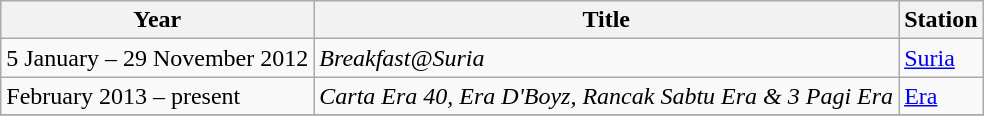<table class="wikitable">
<tr>
<th>Year</th>
<th>Title</th>
<th>Station</th>
</tr>
<tr>
<td>5 January – 29 November 2012</td>
<td><em>Breakfast@Suria</em></td>
<td><a href='#'>Suria</a></td>
</tr>
<tr>
<td>February 2013 – present</td>
<td><em>Carta Era 40, Era D'Boyz, Rancak Sabtu Era & 3 Pagi Era</em></td>
<td><a href='#'>Era</a></td>
</tr>
<tr>
</tr>
</table>
